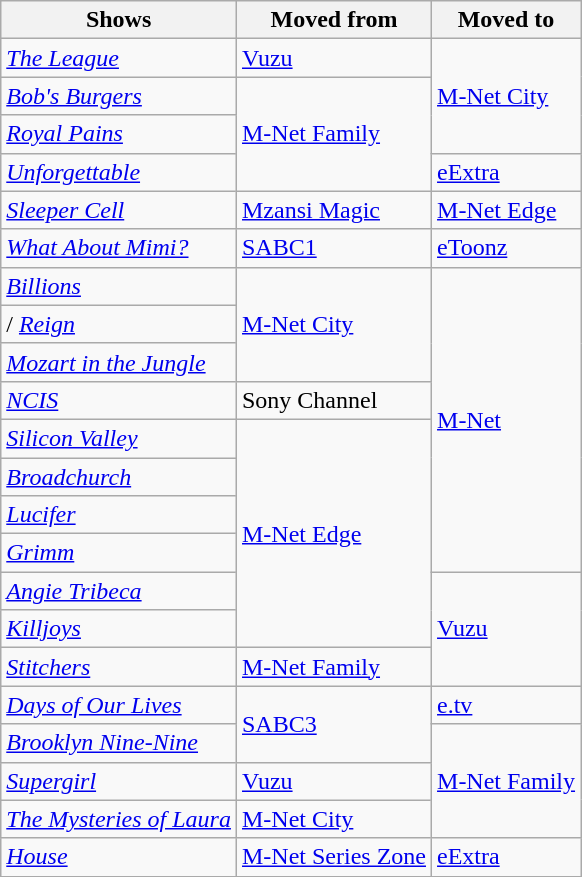<table class="wikitable">
<tr>
<th>Shows</th>
<th>Moved from</th>
<th>Moved to</th>
</tr>
<tr>
<td> <em><a href='#'>The League</a></em></td>
<td><a href='#'>Vuzu</a></td>
<td rowspan="3"><a href='#'>M-Net City</a></td>
</tr>
<tr>
<td> <em><a href='#'>Bob's Burgers</a></em></td>
<td rowspan="3"><a href='#'>M-Net Family</a></td>
</tr>
<tr>
<td> <em><a href='#'>Royal Pains</a></em></td>
</tr>
<tr>
<td> <em><a href='#'>Unforgettable</a></em></td>
<td><a href='#'>eExtra</a></td>
</tr>
<tr>
<td> <em><a href='#'>Sleeper Cell</a></em></td>
<td><a href='#'>Mzansi Magic</a></td>
<td><a href='#'>M-Net Edge</a></td>
</tr>
<tr>
<td> <em><a href='#'>What About Mimi?</a></em></td>
<td><a href='#'>SABC1</a></td>
<td><a href='#'>eToonz</a></td>
</tr>
<tr>
<td> <em><a href='#'>Billions</a></em></td>
<td rowspan="3"><a href='#'>M-Net City</a></td>
<td rowspan="8"><a href='#'>M-Net</a></td>
</tr>
<tr>
<td>/ <em><a href='#'>Reign</a></em></td>
</tr>
<tr>
<td> <em><a href='#'>Mozart in the Jungle</a></em></td>
</tr>
<tr>
<td> <em><a href='#'>NCIS</a></em></td>
<td>Sony Channel</td>
</tr>
<tr>
<td> <em><a href='#'>Silicon Valley</a></em></td>
<td rowspan="6"><a href='#'>M-Net Edge</a></td>
</tr>
<tr>
<td> <em><a href='#'>Broadchurch</a></em></td>
</tr>
<tr>
<td> <em><a href='#'>Lucifer</a></em></td>
</tr>
<tr>
<td> <em><a href='#'>Grimm</a></em></td>
</tr>
<tr>
<td> <em><a href='#'>Angie Tribeca</a></em></td>
<td rowspan="3"><a href='#'>Vuzu</a></td>
</tr>
<tr>
<td> <em><a href='#'>Killjoys</a></em></td>
</tr>
<tr>
<td> <em><a href='#'>Stitchers</a></em></td>
<td><a href='#'>M-Net Family</a></td>
</tr>
<tr>
<td> <em><a href='#'>Days of Our Lives</a></em></td>
<td rowspan="2"><a href='#'>SABC3</a></td>
<td><a href='#'>e.tv</a></td>
</tr>
<tr>
<td> <em><a href='#'>Brooklyn Nine-Nine</a></em></td>
<td rowspan="3"><a href='#'>M-Net Family</a></td>
</tr>
<tr>
<td> <em><a href='#'>Supergirl</a></em></td>
<td><a href='#'>Vuzu</a></td>
</tr>
<tr>
<td> <em><a href='#'>The Mysteries of Laura</a></em></td>
<td><a href='#'>M-Net City</a></td>
</tr>
<tr>
<td> <em><a href='#'>House</a></em></td>
<td><a href='#'>M-Net Series Zone</a></td>
<td><a href='#'>eExtra</a></td>
</tr>
</table>
